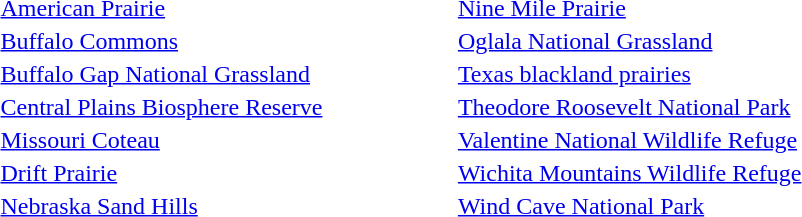<table style="width: 50%; border: none; text-align: left;">
<tr>
<td><a href='#'>American Prairie</a></td>
<td><a href='#'>Nine Mile Prairie</a></td>
</tr>
<tr>
<td><a href='#'>Buffalo Commons</a></td>
<td><a href='#'>Oglala National Grassland</a></td>
</tr>
<tr>
<td><a href='#'>Buffalo Gap National Grassland</a></td>
<td><a href='#'>Texas blackland prairies</a></td>
</tr>
<tr>
<td><a href='#'>Central Plains Biosphere Reserve</a></td>
<td><a href='#'>Theodore Roosevelt National Park</a></td>
</tr>
<tr>
<td><a href='#'>Missouri Coteau</a></td>
<td><a href='#'>Valentine National Wildlife Refuge</a></td>
</tr>
<tr>
<td><a href='#'>Drift Prairie</a></td>
<td><a href='#'>Wichita Mountains Wildlife Refuge</a></td>
</tr>
<tr>
<td><a href='#'>Nebraska Sand Hills</a></td>
<td><a href='#'>Wind Cave National Park</a></td>
</tr>
</table>
